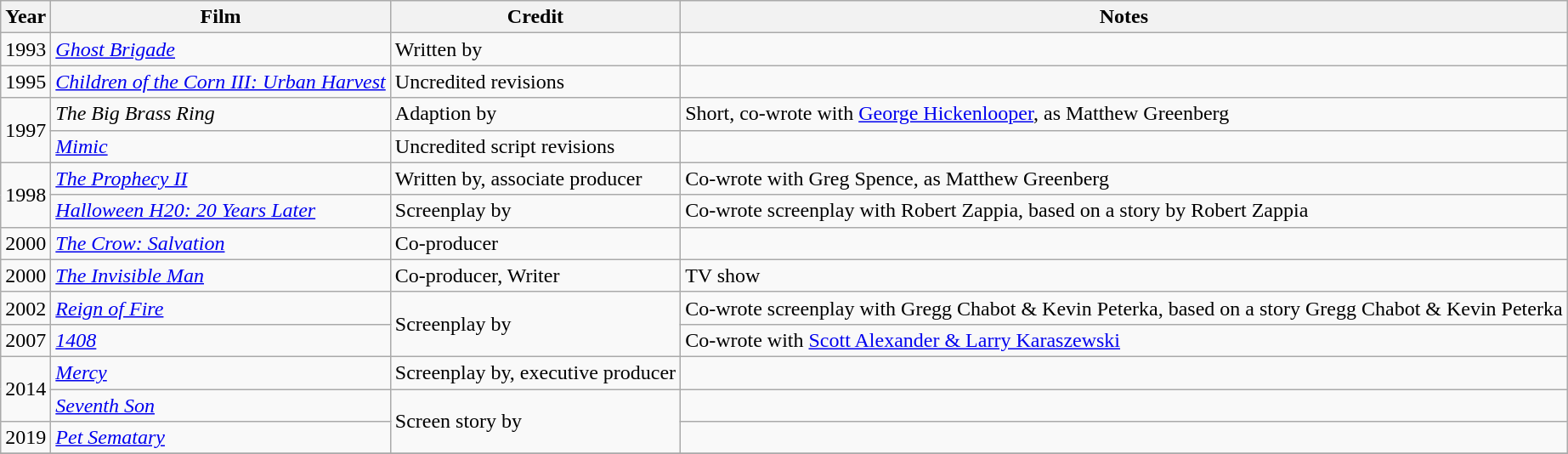<table class="wikitable">
<tr>
<th>Year</th>
<th>Film</th>
<th>Credit</th>
<th>Notes</th>
</tr>
<tr>
<td>1993</td>
<td><em><a href='#'>Ghost Brigade</a></em></td>
<td>Written by</td>
<td></td>
</tr>
<tr>
<td>1995</td>
<td><em><a href='#'>Children of the Corn III: Urban Harvest</a></em></td>
<td>Uncredited revisions</td>
<td></td>
</tr>
<tr>
<td rowspan="2">1997</td>
<td><em>The Big Brass Ring</em></td>
<td>Adaption by</td>
<td>Short, co-wrote with <a href='#'>George Hickenlooper</a>, as Matthew Greenberg</td>
</tr>
<tr>
<td><em><a href='#'>Mimic</a></em></td>
<td>Uncredited script revisions</td>
<td></td>
</tr>
<tr>
<td rowspan="2">1998</td>
<td><em><a href='#'>The Prophecy II</a></em></td>
<td>Written by, associate producer</td>
<td>Co-wrote with Greg Spence, as Matthew Greenberg</td>
</tr>
<tr>
<td><em><a href='#'>Halloween H20: 20 Years Later</a></em></td>
<td>Screenplay by</td>
<td>Co-wrote screenplay with Robert Zappia, based on a story by Robert Zappia</td>
</tr>
<tr>
<td>2000</td>
<td><em><a href='#'>The Crow: Salvation</a></em></td>
<td>Co-producer</td>
<td></td>
</tr>
<tr>
<td>2000</td>
<td><em><a href='#'>The Invisible Man</a></em></td>
<td>Co-producer, Writer</td>
<td>TV show</td>
</tr>
<tr>
<td>2002</td>
<td><em><a href='#'>Reign of Fire</a></em></td>
<td rowspan="2">Screenplay by</td>
<td>Co-wrote screenplay with Gregg Chabot & Kevin Peterka, based on a story Gregg Chabot & Kevin Peterka</td>
</tr>
<tr>
<td>2007</td>
<td><em><a href='#'>1408</a></em></td>
<td>Co-wrote with <a href='#'>Scott Alexander & Larry Karaszewski</a></td>
</tr>
<tr>
<td rowspan="2">2014</td>
<td><em><a href='#'>Mercy</a></em></td>
<td>Screenplay by, executive producer</td>
<td></td>
</tr>
<tr>
<td><em><a href='#'>Seventh Son</a></em></td>
<td rowspan="2">Screen story by</td>
<td></td>
</tr>
<tr>
<td>2019</td>
<td><em><a href='#'>Pet Sematary</a></em></td>
<td></td>
</tr>
<tr>
</tr>
</table>
